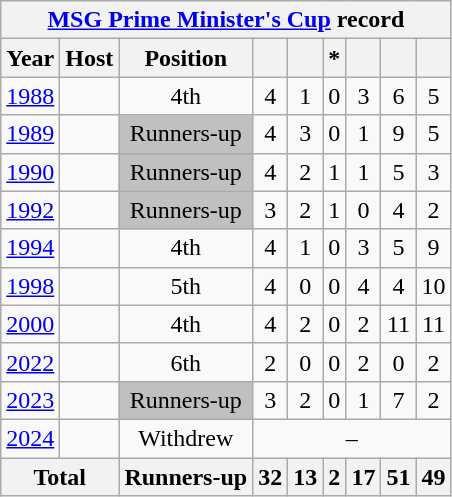<table class="wikitable" style="text-align: center;font-size:100%;">
<tr>
<th colspan=9><a href='#'>MSG Prime Minister's Cup</a> record</th>
</tr>
<tr>
<th>Year</th>
<th>Host</th>
<th>Position</th>
<th></th>
<th></th>
<th>*</th>
<th></th>
<th></th>
<th></th>
</tr>
<tr>
<td><a href='#'>1988</a></td>
<td align="left"></td>
<td>4th</td>
<td>4</td>
<td>1</td>
<td>0</td>
<td>3</td>
<td>6</td>
<td>5</td>
</tr>
<tr>
<td><a href='#'>1989</a></td>
<td align="left"></td>
<td style="background:silver;">Runners-up</td>
<td>4</td>
<td>3</td>
<td>0</td>
<td>1</td>
<td>9</td>
<td>5</td>
</tr>
<tr>
<td><a href='#'>1990</a></td>
<td align="left"></td>
<td style="background:silver;">Runners-up</td>
<td>4</td>
<td>2</td>
<td>1</td>
<td>1</td>
<td>5</td>
<td>3</td>
</tr>
<tr>
<td><a href='#'>1992</a></td>
<td align="left"></td>
<td style="background:silver;">Runners-up</td>
<td>3</td>
<td>2</td>
<td>1</td>
<td>0</td>
<td>4</td>
<td>2</td>
</tr>
<tr>
<td><a href='#'>1994</a></td>
<td align="left"></td>
<td>4th</td>
<td>4</td>
<td>1</td>
<td>0</td>
<td>3</td>
<td>5</td>
<td>9</td>
</tr>
<tr>
<td><a href='#'>1998</a></td>
<td align="left"></td>
<td>5th</td>
<td>4</td>
<td>0</td>
<td>0</td>
<td>4</td>
<td>4</td>
<td>10</td>
</tr>
<tr>
<td><a href='#'>2000</a></td>
<td align="left"></td>
<td>4th</td>
<td>4</td>
<td>2</td>
<td>0</td>
<td>2</td>
<td>11</td>
<td>11</td>
</tr>
<tr>
<td><a href='#'>2022</a></td>
<td align="left"></td>
<td>6th</td>
<td>2</td>
<td>0</td>
<td>0</td>
<td>2</td>
<td>0</td>
<td>2</td>
</tr>
<tr>
<td><a href='#'>2023</a></td>
<td align="left"></td>
<td style="background:silver;">Runners-up</td>
<td>3</td>
<td>2</td>
<td>0</td>
<td>1</td>
<td>7</td>
<td>2</td>
</tr>
<tr>
<td><a href='#'>2024</a></td>
<td align="left"></td>
<td>Withdrew</td>
<td colspan="6">–</td>
</tr>
<tr>
<th colspan="2">Total</th>
<th>Runners-up</th>
<th>32</th>
<th>13</th>
<th>2</th>
<th>17</th>
<th>51</th>
<th>49</th>
</tr>
</table>
